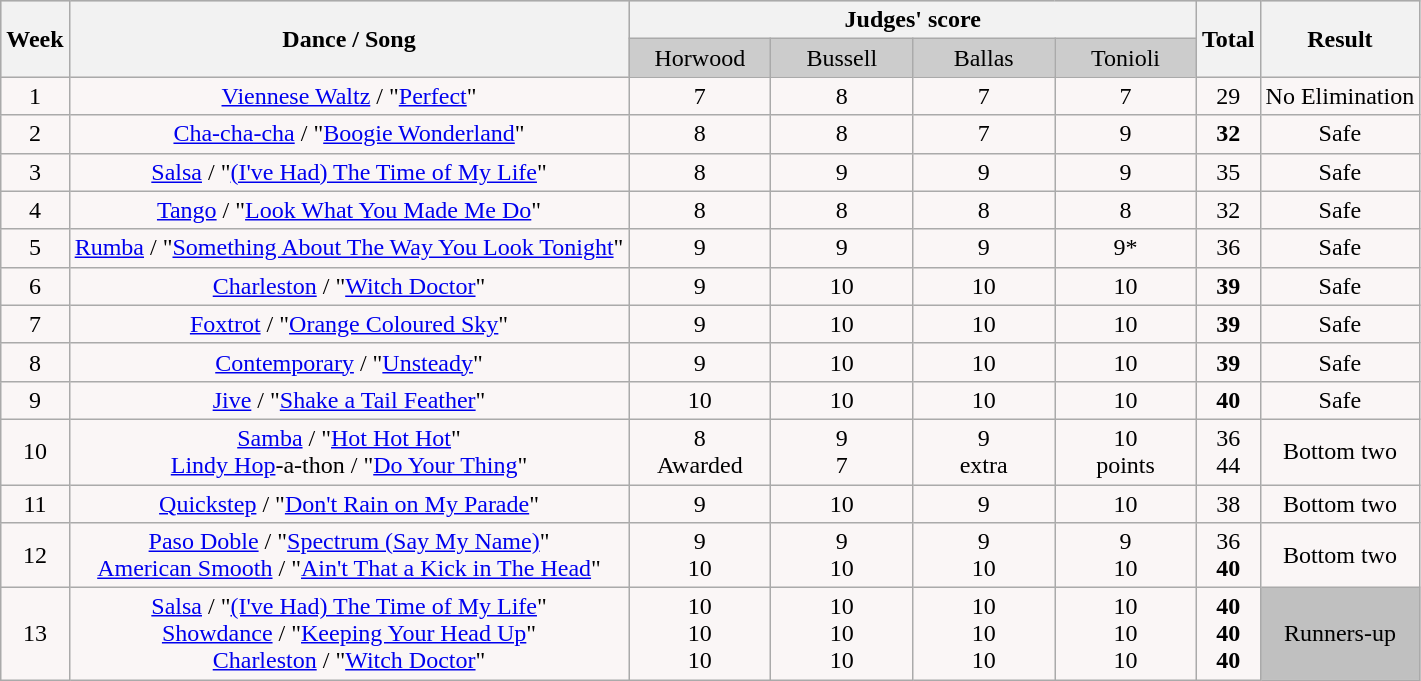<table class="wikitable collapsible collapsed">
<tr style="text-align:Center; background:#ccc;">
<th rowspan="2">Week</th>
<th rowspan="2">Dance / Song</th>
<th colspan="4">Judges' score</th>
<th rowspan="2">Total</th>
<th rowspan="2">Result</th>
</tr>
<tr style="text-align:center; background:#ccc;">
<td style="width:10%; ">Horwood</td>
<td style="width:10%; ">Bussell</td>
<td style="width:10%; ">Ballas</td>
<td style="width:10%; ">Tonioli</td>
</tr>
<tr style="text-align: center; background:#faf6f6;">
<td>1</td>
<td><a href='#'>Viennese Waltz</a> / "<a href='#'>Perfect</a>"</td>
<td>7</td>
<td>8</td>
<td>7</td>
<td>7</td>
<td>29</td>
<td>No Elimination</td>
</tr>
<tr style="text-align: center; background:#faf6f6;">
<td>2</td>
<td><a href='#'>Cha-cha-cha</a> / "<a href='#'>Boogie Wonderland</a>"</td>
<td>8</td>
<td>8</td>
<td>7</td>
<td>9</td>
<td><span><strong>32</strong></span></td>
<td>Safe</td>
</tr>
<tr style="text-align: center; background:#faf6f6;">
<td>3</td>
<td><a href='#'>Salsa</a> / "<a href='#'>(I've Had) The Time of My Life</a>"</td>
<td>8</td>
<td>9</td>
<td>9</td>
<td>9</td>
<td>35</td>
<td>Safe</td>
</tr>
<tr style="text-align: center; background:#faf6f6;">
<td>4</td>
<td><a href='#'>Tango</a> / "<a href='#'>Look What You Made Me Do</a>"</td>
<td>8</td>
<td>8</td>
<td>8</td>
<td>8</td>
<td>32</td>
<td>Safe</td>
</tr>
<tr style="text-align: center; background:#faf6f6;">
<td>5</td>
<td><a href='#'>Rumba</a> / "<a href='#'>Something About The Way You Look Tonight</a>"</td>
<td>9</td>
<td>9</td>
<td>9</td>
<td>9*</td>
<td>36</td>
<td>Safe</td>
</tr>
<tr style="text-align: center; background:#faf6f6;">
<td>6</td>
<td><a href='#'>Charleston</a> / "<a href='#'>Witch Doctor</a>"</td>
<td>9</td>
<td>10</td>
<td>10</td>
<td>10</td>
<td><span><strong>39</strong></span></td>
<td>Safe</td>
</tr>
<tr style="text-align: center; background:#faf6f6;">
<td>7</td>
<td><a href='#'>Foxtrot</a> / "<a href='#'>Orange Coloured Sky</a>"</td>
<td>9</td>
<td>10</td>
<td>10</td>
<td>10</td>
<td><span><strong>39</strong></span></td>
<td>Safe</td>
</tr>
<tr style="text-align: center; background:#faf6f6;">
<td>8</td>
<td><a href='#'>Contemporary</a> / "<a href='#'>Unsteady</a>"</td>
<td>9</td>
<td>10</td>
<td>10</td>
<td>10</td>
<td><span><strong>39</strong></span></td>
<td>Safe</td>
</tr>
<tr style="text-align: center; background:#faf6f6;">
<td>9</td>
<td><a href='#'>Jive</a> / "<a href='#'>Shake a Tail Feather</a>"</td>
<td>10</td>
<td>10</td>
<td>10</td>
<td>10</td>
<td><span><strong>40</strong></span></td>
<td>Safe</td>
</tr>
<tr style="text-align: center; background:#faf6f6;">
<td>10</td>
<td><a href='#'>Samba</a> / "<a href='#'>Hot Hot Hot</a>"<br><a href='#'>Lindy Hop</a>-a-thon / "<a href='#'>Do Your Thing</a>"</td>
<td>8<br>Awarded</td>
<td>9<br>7</td>
<td>9<br>extra</td>
<td>10<br>points</td>
<td>36<br>44</td>
<td>Bottom two</td>
</tr>
<tr style="text-align: center; background:#faf6f6;">
<td>11</td>
<td><a href='#'>Quickstep</a> / "<a href='#'>Don't Rain on My Parade</a>"</td>
<td>9</td>
<td>10</td>
<td>9</td>
<td>10</td>
<td>38</td>
<td>Bottom two</td>
</tr>
<tr style="text-align: center; background:#faf6f6;">
<td>12</td>
<td><a href='#'>Paso Doble</a> / "<a href='#'>Spectrum (Say My Name)</a>"<br><a href='#'>American Smooth</a> / "<a href='#'>Ain't That a Kick in The Head</a>"</td>
<td>9<br>10</td>
<td>9<br>10</td>
<td>9<br>10</td>
<td>9<br>10</td>
<td>36<br><span><strong>40</strong></span></td>
<td>Bottom two</td>
</tr>
<tr style="text-align: center; background:#faf6f6;">
<td>13</td>
<td><a href='#'>Salsa</a> / "<a href='#'>(I've Had) The Time of My Life</a>"<br><a href='#'>Showdance</a> / "<a href='#'>Keeping Your Head Up</a>"<br><a href='#'>Charleston</a> / "<a href='#'>Witch Doctor</a>"</td>
<td>10<br>10<br>10</td>
<td>10<br>10<br>10</td>
<td>10<br>10<br>10</td>
<td>10<br>10<br>10</td>
<td><span><strong>40</strong></span><br><span><strong>40</strong></span><br><span><strong>40</strong></span></td>
<td style="background-color:silver">Runners-up</td>
</tr>
</table>
